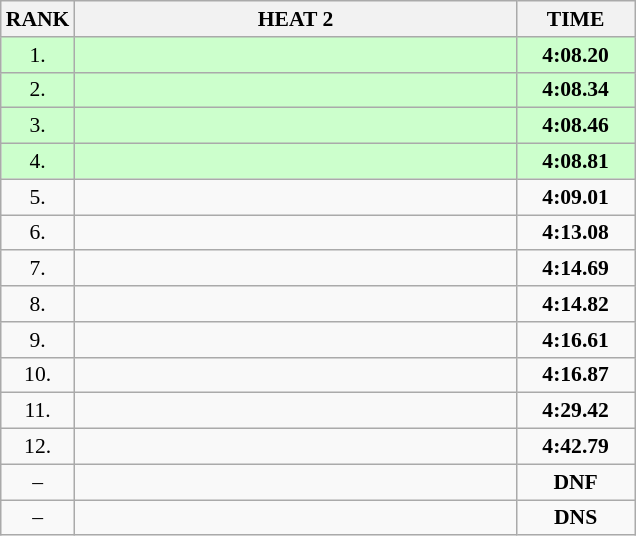<table class="wikitable" style="border-collapse: collapse; font-size: 90%;">
<tr>
<th>RANK</th>
<th style="width: 20em">HEAT 2</th>
<th style="width: 5em">TIME</th>
</tr>
<tr style="background:#ccffcc;">
<td align="center">1.</td>
<td></td>
<td align="center"><strong>4:08.20</strong></td>
</tr>
<tr style="background:#ccffcc;">
<td align="center">2.</td>
<td></td>
<td align="center"><strong>4:08.34</strong></td>
</tr>
<tr style="background:#ccffcc;">
<td align="center">3.</td>
<td></td>
<td align="center"><strong>4:08.46</strong></td>
</tr>
<tr style="background:#ccffcc;">
<td align="center">4.</td>
<td></td>
<td align="center"><strong>4:08.81</strong></td>
</tr>
<tr>
<td align="center">5.</td>
<td></td>
<td align="center"><strong>4:09.01</strong></td>
</tr>
<tr>
<td align="center">6.</td>
<td></td>
<td align="center"><strong>4:13.08</strong></td>
</tr>
<tr>
<td align="center">7.</td>
<td></td>
<td align="center"><strong>4:14.69</strong></td>
</tr>
<tr>
<td align="center">8.</td>
<td></td>
<td align="center"><strong>4:14.82</strong></td>
</tr>
<tr>
<td align="center">9.</td>
<td></td>
<td align="center"><strong>4:16.61</strong></td>
</tr>
<tr>
<td align="center">10.</td>
<td></td>
<td align="center"><strong>4:16.87</strong></td>
</tr>
<tr>
<td align="center">11.</td>
<td></td>
<td align="center"><strong>4:29.42</strong></td>
</tr>
<tr>
<td align="center">12.</td>
<td></td>
<td align="center"><strong>4:42.79</strong></td>
</tr>
<tr>
<td align="center">–</td>
<td></td>
<td align="center"><strong>DNF</strong></td>
</tr>
<tr>
<td align="center">–</td>
<td></td>
<td align="center"><strong>DNS</strong></td>
</tr>
</table>
